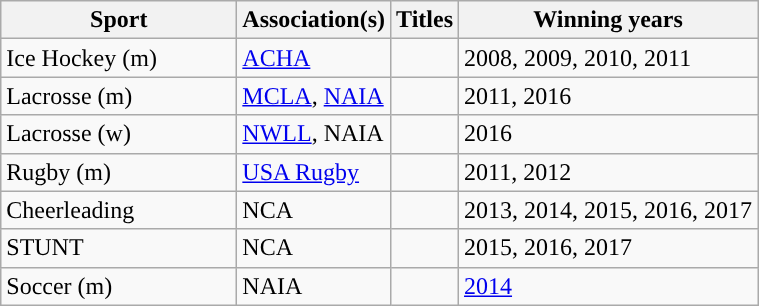<table class="wikitable"; style= "text-align: ">
<tr>
<th width=150px>Sport</th>
<th width=px>Association(s)</th>
<th width=px>Titles</th>
<th width=px>Winning years</th>
</tr>
<tr>
<td>Ice Hockey (m)</td>
<td><a href='#'>ACHA</a></td>
<td></td>
<td>2008, 2009, 2010, 2011</td>
</tr>
<tr>
<td>Lacrosse (m)</td>
<td><a href='#'>MCLA</a>, <a href='#'>NAIA</a></td>
<td></td>
<td>2011, 2016</td>
</tr>
<tr>
<td>Lacrosse (w)</td>
<td><a href='#'>NWLL</a>, NAIA</td>
<td></td>
<td>2016</td>
</tr>
<tr>
<td>Rugby (m)</td>
<td><a href='#'>USA Rugby</a></td>
<td></td>
<td>2011, 2012</td>
</tr>
<tr>
<td>Cheerleading</td>
<td>NCA</td>
<td></td>
<td>2013, 2014, 2015, 2016, 2017</td>
</tr>
<tr>
<td>STUNT</td>
<td>NCA</td>
<td></td>
<td>2015, 2016, 2017</td>
</tr>
<tr>
<td>Soccer (m)</td>
<td>NAIA</td>
<td></td>
<td><a href='#'>2014</a></td>
</tr>
</table>
